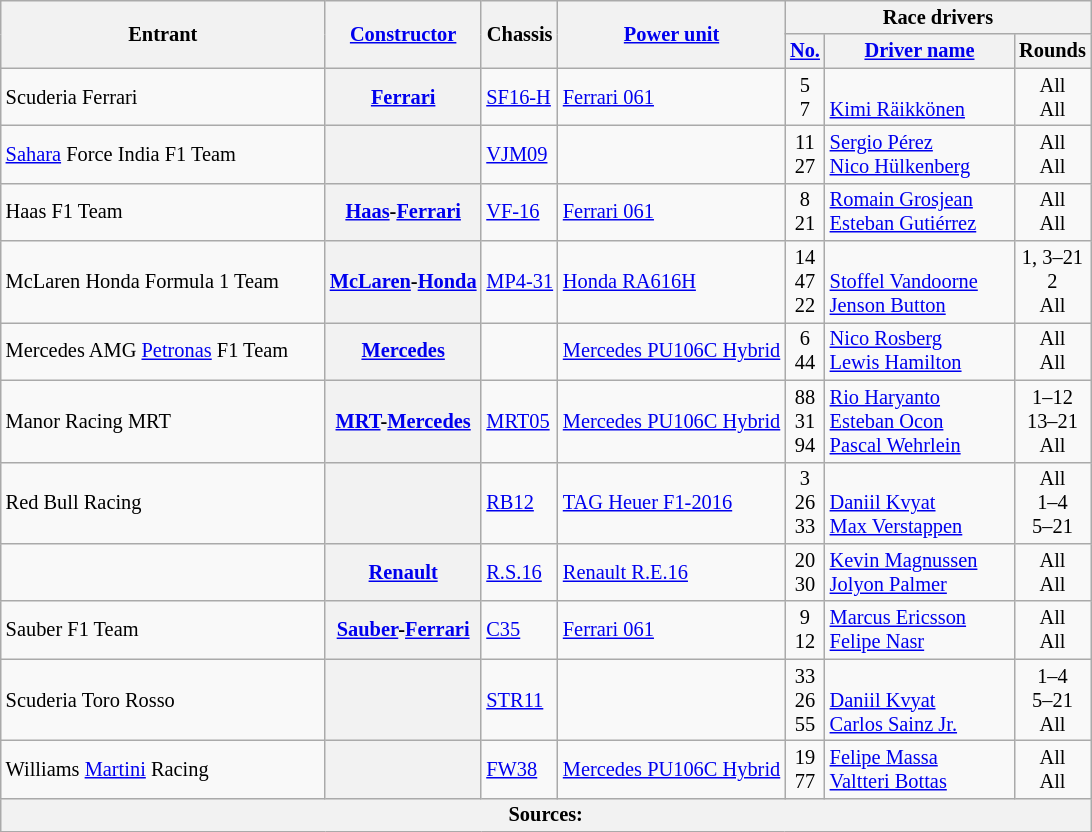<table class="wikitable" style="font-size:85%">
<tr>
<th scope="col" rowspan="2">Entrant</th>
<th scope="col" rowspan="2"><a href='#'>Constructor</a></th>
<th scope="col" rowspan="2" class="unsortable">Chassis</th>
<th scope="col" rowspan="2" nowrap><a href='#'>Power unit</a></th>
<th colspan="3" scope="col" class="unsortable">Race drivers</th>
</tr>
<tr>
<th scope="col" class="unsortable"><a href='#'>No.</a></th>
<th scope="col" class="unsortable"><a href='#'>Driver name</a></th>
<th class="unsortable">Rounds</th>
</tr>
<tr>
<td> Scuderia Ferrari</td>
<th><a href='#'>Ferrari</a></th>
<td><a href='#'>SF16-H</a></td>
<td><a href='#'>Ferrari 061</a></td>
<td style="text-align:center">5<br>7</td>
<td><br> <a href='#'>Kimi Räikkönen</a></td>
<td style="text-align:center">All<br>All</td>
</tr>
<tr>
<td> <a href='#'>Sahara</a> Force India F1 Team</td>
<th></th>
<td><a href='#'>VJM09</a></td>
<td></td>
<td style="text-align:center">11<br>27</td>
<td> <a href='#'>Sergio Pérez</a><br> <a href='#'>Nico Hülkenberg</a></td>
<td style="text-align:center">All<br>All</td>
</tr>
<tr>
<td> Haas F1 Team</td>
<th><a href='#'>Haas</a>-<a href='#'>Ferrari</a></th>
<td><a href='#'>VF-16</a></td>
<td><a href='#'>Ferrari 061</a></td>
<td style="text-align:center">8<br>21</td>
<td> <a href='#'>Romain Grosjean</a><br> <a href='#'>Esteban Gutiérrez</a></td>
<td style="text-align:center">All<br>All</td>
</tr>
<tr>
<td> McLaren Honda Formula 1 Team</td>
<th><a href='#'>McLaren</a>-<a href='#'>Honda</a></th>
<td><a href='#'>MP4-31</a></td>
<td><a href='#'>Honda RA616H</a></td>
<td style="text-align:center">14<br>47<br>22</td>
<td><br> <a href='#'>Stoffel Vandoorne</a><br> <a href='#'>Jenson Button</a></td>
<td style="text-align:center">1, 3–21<br>2<br>All</td>
</tr>
<tr>
<td style="padding-right:24px"> Mercedes AMG <a href='#'>Petronas</a> F1 Team</td>
<th><a href='#'>Mercedes</a></th>
<td></td>
<td><a href='#'>Mercedes PU106C Hybrid</a></td>
<td style="text-align:center">6<br>44</td>
<td> <a href='#'>Nico Rosberg</a><br> <a href='#'>Lewis Hamilton</a></td>
<td style="text-align:center">All<br>All</td>
</tr>
<tr>
<td> Manor Racing MRT</td>
<th><a href='#'>MRT</a>-<a href='#'>Mercedes</a></th>
<td><a href='#'>MRT05</a></td>
<td><a href='#'>Mercedes PU106C Hybrid</a></td>
<td style="text-align:center">88<br>31<br>94</td>
<td> <a href='#'>Rio Haryanto</a><br> <a href='#'>Esteban Ocon</a><br> <a href='#'>Pascal Wehrlein</a></td>
<td style="text-align:center">1–12<br>13–21<br>All</td>
</tr>
<tr>
<td> Red Bull Racing</td>
<th></th>
<td><a href='#'>RB12</a></td>
<td><a href='#'>TAG Heuer F1-2016</a></td>
<td style="text-align:center">3<br>26<br>33</td>
<td><br> <a href='#'>Daniil Kvyat</a><br> <a href='#'>Max Verstappen</a></td>
<td style="text-align:center">All<br>1–4<br>5–21</td>
</tr>
<tr>
<td></td>
<th><a href='#'>Renault</a></th>
<td><a href='#'>R.S.16</a></td>
<td><a href='#'>Renault R.E.16</a></td>
<td style="text-align:center">20<br>30</td>
<td style="padding-right:24px" nowrap> <a href='#'>Kevin Magnussen</a><br> <a href='#'>Jolyon Palmer</a></td>
<td style="text-align:center">All<br>All</td>
</tr>
<tr>
<td> Sauber F1 Team</td>
<th><a href='#'>Sauber</a>-<a href='#'>Ferrari</a></th>
<td><a href='#'>C35</a></td>
<td><a href='#'>Ferrari 061</a></td>
<td style="text-align:center">9<br>12</td>
<td> <a href='#'>Marcus Ericsson</a><br> <a href='#'>Felipe Nasr</a></td>
<td style="text-align:center">All<br>All</td>
</tr>
<tr>
<td> Scuderia Toro Rosso</td>
<th></th>
<td><a href='#'>STR11</a></td>
<td></td>
<td style="text-align:center">33<br>26<br>55</td>
<td><br> <a href='#'>Daniil Kvyat</a><br> <a href='#'>Carlos Sainz Jr.</a></td>
<td style="text-align:center">1–4<br>5–21<br>All</td>
</tr>
<tr>
<td> Williams <a href='#'>Martini</a> Racing</td>
<th></th>
<td><a href='#'>FW38</a></td>
<td><a href='#'>Mercedes PU106C Hybrid</a></td>
<td style="text-align:center">19<br>77</td>
<td> <a href='#'>Felipe Massa</a><br> <a href='#'>Valtteri Bottas</a></td>
<td style="text-align:center">All<br>All</td>
</tr>
<tr>
<th colspan="7">Sources: </th>
</tr>
</table>
